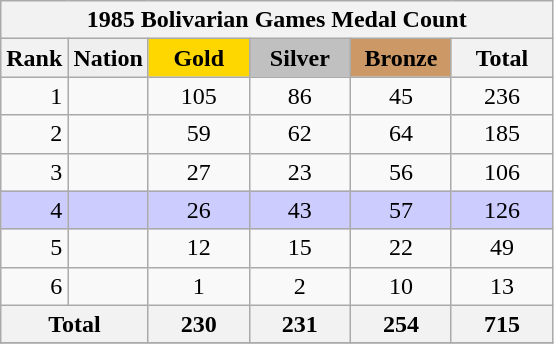<table class="wikitable" border="2" style="text-align:center">
<tr>
<th colspan=6>1985 Bolivarian Games Medal Count</th>
</tr>
<tr bgcolor="#efefef">
<th>Rank</th>
<td align=left><strong>Nation</strong></td>
<td bgcolor="gold" align=center width=60><strong>Gold</strong></td>
<td bgcolor="silver" align=center width=60><strong>Silver</strong></td>
<td bgcolor="CC9966" align=center width=60><strong>Bronze</strong></td>
<th width=60>Total</th>
</tr>
<tr>
<td align=right>1</td>
<td align=left></td>
<td>105</td>
<td>86</td>
<td>45</td>
<td>236</td>
</tr>
<tr>
<td align=right>2</td>
<td align=left></td>
<td>59</td>
<td>62</td>
<td>64</td>
<td>185</td>
</tr>
<tr>
<td align=right>3</td>
<td align=left></td>
<td>27</td>
<td>23</td>
<td>56</td>
<td>106</td>
</tr>
<tr style="background:#ccccff">
<td align=right>4</td>
<td align=left></td>
<td>26</td>
<td>43</td>
<td>57</td>
<td>126</td>
</tr>
<tr>
<td align=right>5</td>
<td align=left></td>
<td>12</td>
<td>15</td>
<td>22</td>
<td>49</td>
</tr>
<tr>
<td align=right>6</td>
<td align=left></td>
<td>1</td>
<td>2</td>
<td>10</td>
<td>13</td>
</tr>
<tr>
<th colspan="2">Total</th>
<th>230</th>
<th>231</th>
<th>254</th>
<th>715</th>
</tr>
<tr>
</tr>
</table>
